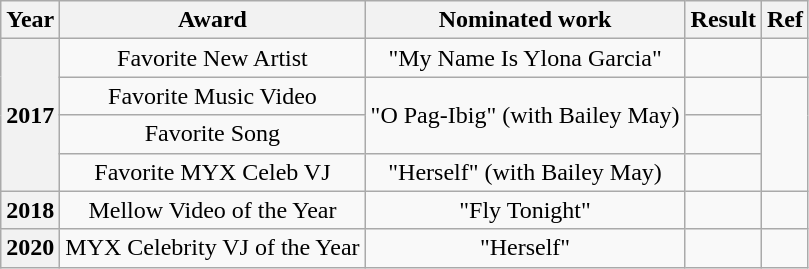<table class="wikitable sortable" style=text-align:center>
<tr>
<th>Year</th>
<th>Award</th>
<th>Nominated work</th>
<th>Result</th>
<th>Ref</th>
</tr>
<tr>
<th rowspan="4">2017</th>
<td>Favorite New Artist</td>
<td align=center>"My Name Is Ylona Garcia"</td>
<td></td>
<td></td>
</tr>
<tr>
<td>Favorite Music Video</td>
<td align=center rowspan="2">"O Pag-Ibig" (with Bailey May)</td>
<td></td>
<td rowspan="3"></td>
</tr>
<tr>
<td>Favorite Song</td>
<td></td>
</tr>
<tr>
<td>Favorite MYX Celeb VJ</td>
<td align=center>"Herself" (with Bailey May)</td>
<td></td>
</tr>
<tr>
<th>2018</th>
<td>Mellow Video of the Year</td>
<td align=center>"Fly Tonight"</td>
<td></td>
<td></td>
</tr>
<tr>
<th>2020</th>
<td>MYX Celebrity VJ of the Year</td>
<td align=center>"Herself"</td>
<td></td>
<td></td>
</tr>
</table>
